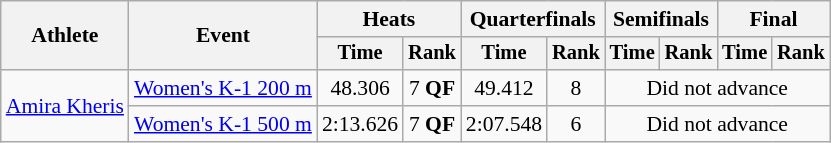<table class=wikitable style="font-size:90%">
<tr>
<th rowspan="2">Athlete</th>
<th rowspan="2">Event</th>
<th colspan=2>Heats</th>
<th colspan=2>Quarterfinals</th>
<th colspan=2>Semifinals</th>
<th colspan=2>Final</th>
</tr>
<tr style="font-size:95%">
<th>Time</th>
<th>Rank</th>
<th>Time</th>
<th>Rank</th>
<th>Time</th>
<th>Rank</th>
<th>Time</th>
<th>Rank</th>
</tr>
<tr align=center>
<td align=left rowspan=2><a href='#'>Amira Kheris</a></td>
<td align=left><a href='#'>Women's K-1 200 m</a></td>
<td>48.306</td>
<td>7 <strong>QF</strong></td>
<td>49.412</td>
<td>8</td>
<td colspan="4">Did not advance</td>
</tr>
<tr align=center>
<td align=left><a href='#'>Women's K-1 500 m</a></td>
<td>2:13.626</td>
<td>7 <strong>QF</strong></td>
<td>2:07.548</td>
<td>6</td>
<td colspan="4">Did not advance</td>
</tr>
</table>
